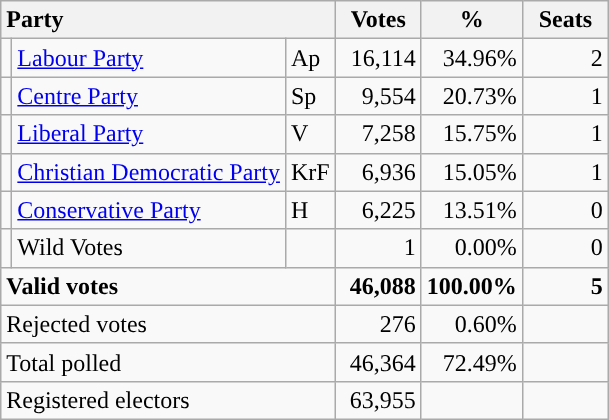<table class="wikitable" border="1" style="text-align:right;">
<tr>
<th style="text-align:left;" colspan=3>Party</th>
<th align=center width="50">Votes</th>
<th align=center width="50">%</th>
<th align=center width="50">Seats</th>
</tr>
<tr>
<td style="color:inherit;background:"></td>
<td align=left><a href='#'>Labour Party</a></td>
<td align=left>Ap</td>
<td>16,114</td>
<td>34.96%</td>
<td>2</td>
</tr>
<tr>
<td style="color:inherit;background:"></td>
<td align=left><a href='#'>Centre Party</a></td>
<td align=left>Sp</td>
<td>9,554</td>
<td>20.73%</td>
<td>1</td>
</tr>
<tr>
<td style="color:inherit;background:"></td>
<td align=left><a href='#'>Liberal Party</a></td>
<td align=left>V</td>
<td>7,258</td>
<td>15.75%</td>
<td>1</td>
</tr>
<tr>
<td style="color:inherit;background:"></td>
<td align=left><a href='#'>Christian Democratic Party</a></td>
<td align=left>KrF</td>
<td>6,936</td>
<td>15.05%</td>
<td>1</td>
</tr>
<tr>
<td style="color:inherit;background:"></td>
<td align=left><a href='#'>Conservative Party</a></td>
<td align=left>H</td>
<td>6,225</td>
<td>13.51%</td>
<td>0</td>
</tr>
<tr>
<td></td>
<td align=left>Wild Votes</td>
<td align=left></td>
<td>1</td>
<td>0.00%</td>
<td>0</td>
</tr>
<tr style="font-weight:bold">
<td align=left colspan=3>Valid votes</td>
<td>46,088</td>
<td>100.00%</td>
<td>5</td>
</tr>
<tr>
<td align=left colspan=3>Rejected votes</td>
<td>276</td>
<td>0.60%</td>
<td></td>
</tr>
<tr>
<td align=left colspan=3>Total polled</td>
<td>46,364</td>
<td>72.49%</td>
<td></td>
</tr>
<tr>
<td align=left colspan=3>Registered electors</td>
<td>63,955</td>
<td></td>
<td></td>
</tr>
</table>
